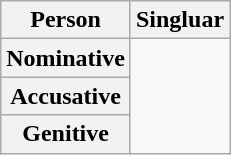<table class="wikitable">
<tr>
<th>Person</th>
<th>Singluar</th>
</tr>
<tr>
<th>Nominative</th>
<td rowspan=3> <em></em></td>
</tr>
<tr>
<th>Accusative</th>
</tr>
<tr>
<th>Genitive</th>
</tr>
</table>
